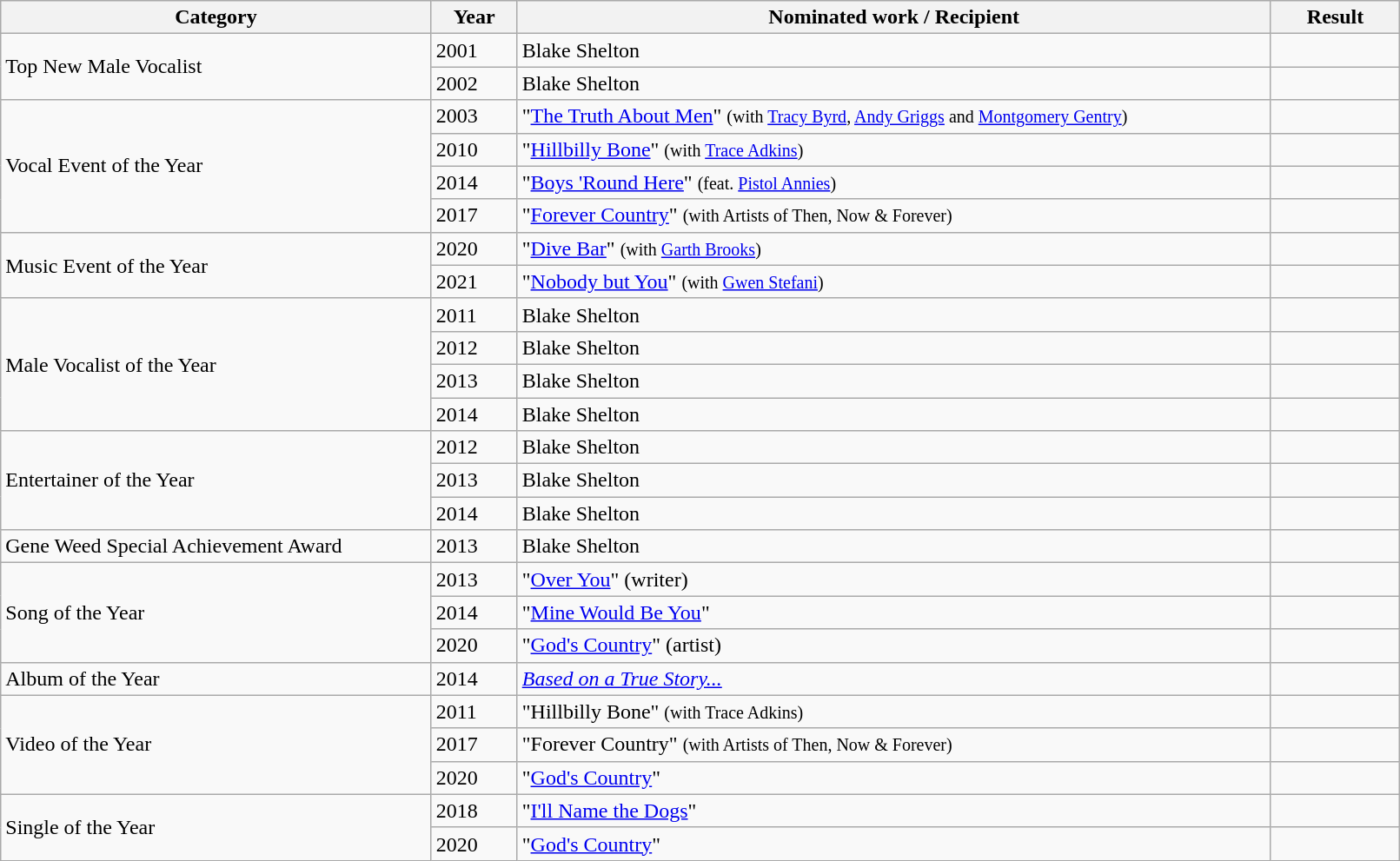<table class="wikitable plainrowheaders" style="width:85%;">
<tr>
<th scope="col" style="width:20%;">Category</th>
<th scope="col" style="width:4%;">Year</th>
<th scope="col" style="width:35%;">Nominated work / Recipient</th>
<th scope="col" style="width:6%;">Result</th>
</tr>
<tr>
<td rowspan="2">Top New Male Vocalist</td>
<td>2001</td>
<td>Blake Shelton</td>
<td></td>
</tr>
<tr>
<td>2002</td>
<td>Blake Shelton</td>
<td></td>
</tr>
<tr>
<td rowspan="4">Vocal Event of the Year</td>
<td>2003</td>
<td>"<a href='#'>The Truth About Men</a>" <small>(with <a href='#'>Tracy Byrd</a>, <a href='#'>Andy Griggs</a> and <a href='#'>Montgomery Gentry</a>)</small></td>
<td></td>
</tr>
<tr>
<td>2010</td>
<td>"<a href='#'>Hillbilly Bone</a>" <small>(with <a href='#'>Trace Adkins</a>)</small></td>
<td></td>
</tr>
<tr>
<td>2014</td>
<td>"<a href='#'>Boys 'Round Here</a>" <small>(feat. <a href='#'>Pistol Annies</a>)</small></td>
<td></td>
</tr>
<tr>
<td>2017</td>
<td>"<a href='#'>Forever Country</a>" <small>(with Artists of Then, Now & Forever)</small></td>
<td></td>
</tr>
<tr>
<td rowspan="2">Music Event of the Year</td>
<td>2020</td>
<td>"<a href='#'>Dive Bar</a>" <small>(with <a href='#'>Garth Brooks</a>)</small></td>
<td></td>
</tr>
<tr>
<td>2021</td>
<td>"<a href='#'>Nobody but You</a>" <small>(with <a href='#'>Gwen Stefani</a>)</small></td>
<td></td>
</tr>
<tr>
<td rowspan="4">Male Vocalist of the Year</td>
<td>2011</td>
<td>Blake Shelton</td>
<td></td>
</tr>
<tr>
<td>2012</td>
<td>Blake Shelton</td>
<td></td>
</tr>
<tr>
<td>2013</td>
<td>Blake Shelton</td>
<td></td>
</tr>
<tr>
<td>2014</td>
<td>Blake Shelton</td>
<td></td>
</tr>
<tr>
<td rowspan="3">Entertainer of the Year</td>
<td>2012</td>
<td>Blake Shelton</td>
<td></td>
</tr>
<tr>
<td>2013</td>
<td>Blake Shelton</td>
<td></td>
</tr>
<tr>
<td>2014</td>
<td>Blake Shelton</td>
<td></td>
</tr>
<tr>
<td>Gene Weed Special Achievement Award</td>
<td>2013</td>
<td>Blake Shelton</td>
<td></td>
</tr>
<tr>
<td rowspan="3">Song of the Year</td>
<td>2013</td>
<td>"<a href='#'>Over You</a>" (writer)</td>
<td></td>
</tr>
<tr>
<td>2014</td>
<td>"<a href='#'>Mine Would Be You</a>"</td>
<td></td>
</tr>
<tr>
<td>2020</td>
<td>"<a href='#'>God's Country</a>" (artist)</td>
<td></td>
</tr>
<tr>
<td>Album of the Year</td>
<td>2014</td>
<td><em><a href='#'>Based on a True Story...</a></em></td>
<td></td>
</tr>
<tr>
<td rowspan="3">Video of the Year</td>
<td>2011</td>
<td>"Hillbilly Bone" <small>(with Trace Adkins)</small></td>
<td></td>
</tr>
<tr>
<td>2017</td>
<td>"Forever Country" <small>(with Artists of Then, Now & Forever)</small></td>
<td></td>
</tr>
<tr>
<td>2020</td>
<td>"<a href='#'>God's Country</a>"</td>
<td></td>
</tr>
<tr>
<td rowspan="2">Single of the Year</td>
<td>2018</td>
<td>"<a href='#'>I'll Name the Dogs</a>"</td>
<td></td>
</tr>
<tr>
<td>2020</td>
<td>"<a href='#'>God's Country</a>"</td>
<td></td>
</tr>
</table>
